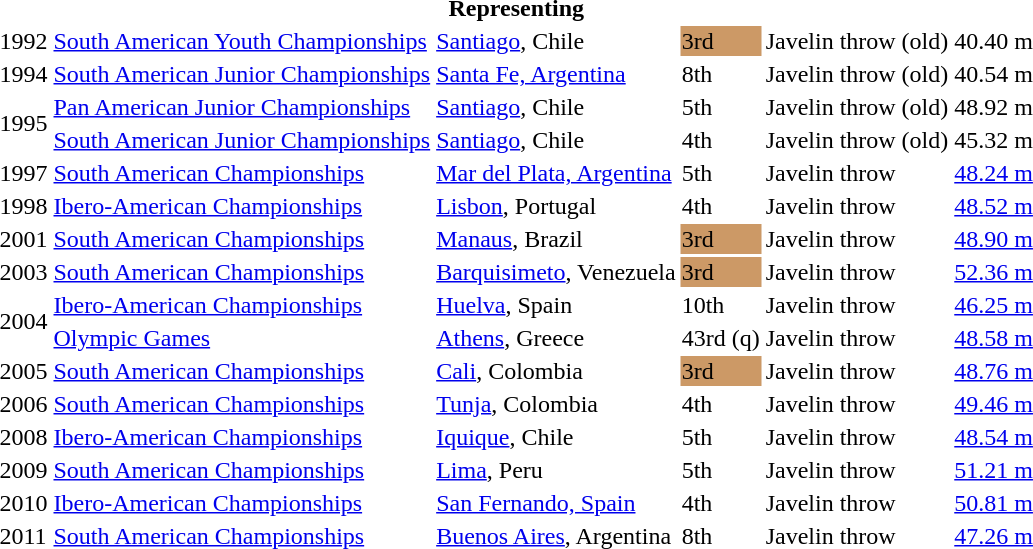<table>
<tr>
<th colspan="6">Representing </th>
</tr>
<tr>
<td>1992</td>
<td><a href='#'>South American Youth Championships</a></td>
<td><a href='#'>Santiago</a>, Chile</td>
<td bgcolor=cc9966>3rd</td>
<td>Javelin throw (old)</td>
<td>40.40 m</td>
</tr>
<tr>
<td>1994</td>
<td><a href='#'>South American Junior Championships</a></td>
<td><a href='#'>Santa Fe, Argentina</a></td>
<td>8th</td>
<td>Javelin throw (old)</td>
<td>40.54 m</td>
</tr>
<tr>
<td rowspan=2>1995</td>
<td><a href='#'>Pan American Junior Championships</a></td>
<td><a href='#'>Santiago</a>, Chile</td>
<td>5th</td>
<td>Javelin throw (old)</td>
<td>48.92 m</td>
</tr>
<tr>
<td><a href='#'>South American Junior Championships</a></td>
<td><a href='#'>Santiago</a>, Chile</td>
<td>4th</td>
<td>Javelin throw (old)</td>
<td>45.32 m</td>
</tr>
<tr>
<td>1997</td>
<td><a href='#'>South American Championships</a></td>
<td><a href='#'>Mar del Plata, Argentina</a></td>
<td>5th</td>
<td>Javelin throw</td>
<td><a href='#'>48.24 m</a></td>
</tr>
<tr>
<td>1998</td>
<td><a href='#'>Ibero-American Championships</a></td>
<td><a href='#'>Lisbon</a>, Portugal</td>
<td>4th</td>
<td>Javelin throw</td>
<td><a href='#'>48.52 m</a></td>
</tr>
<tr>
<td>2001</td>
<td><a href='#'>South American Championships</a></td>
<td><a href='#'>Manaus</a>, Brazil</td>
<td bgcolor=cc9966>3rd</td>
<td>Javelin throw</td>
<td><a href='#'>48.90 m</a></td>
</tr>
<tr>
<td>2003</td>
<td><a href='#'>South American Championships</a></td>
<td><a href='#'>Barquisimeto</a>, Venezuela</td>
<td bgcolor=cc9966>3rd</td>
<td>Javelin throw</td>
<td><a href='#'>52.36 m</a></td>
</tr>
<tr>
<td rowspan=2>2004</td>
<td><a href='#'>Ibero-American Championships</a></td>
<td><a href='#'>Huelva</a>, Spain</td>
<td>10th</td>
<td>Javelin throw</td>
<td><a href='#'>46.25 m</a></td>
</tr>
<tr>
<td><a href='#'>Olympic Games</a></td>
<td><a href='#'>Athens</a>, Greece</td>
<td>43rd (q)</td>
<td>Javelin throw</td>
<td><a href='#'>48.58 m</a></td>
</tr>
<tr>
<td>2005</td>
<td><a href='#'>South American Championships</a></td>
<td><a href='#'>Cali</a>, Colombia</td>
<td bgcolor=cc9966>3rd</td>
<td>Javelin throw</td>
<td><a href='#'>48.76 m</a></td>
</tr>
<tr>
<td>2006</td>
<td><a href='#'>South American Championships</a></td>
<td><a href='#'>Tunja</a>, Colombia</td>
<td>4th</td>
<td>Javelin throw</td>
<td><a href='#'>49.46 m</a></td>
</tr>
<tr>
<td>2008</td>
<td><a href='#'>Ibero-American Championships</a></td>
<td><a href='#'>Iquique</a>, Chile</td>
<td>5th</td>
<td>Javelin throw</td>
<td><a href='#'>48.54 m</a></td>
</tr>
<tr>
<td>2009</td>
<td><a href='#'>South American Championships</a></td>
<td><a href='#'>Lima</a>, Peru</td>
<td>5th</td>
<td>Javelin throw</td>
<td><a href='#'>51.21 m</a></td>
</tr>
<tr>
<td>2010</td>
<td><a href='#'>Ibero-American Championships</a></td>
<td><a href='#'>San Fernando, Spain</a></td>
<td>4th</td>
<td>Javelin throw</td>
<td><a href='#'>50.81 m</a></td>
</tr>
<tr>
<td>2011</td>
<td><a href='#'>South American Championships</a></td>
<td><a href='#'>Buenos Aires</a>, Argentina</td>
<td>8th</td>
<td>Javelin throw</td>
<td><a href='#'>47.26 m</a></td>
</tr>
</table>
